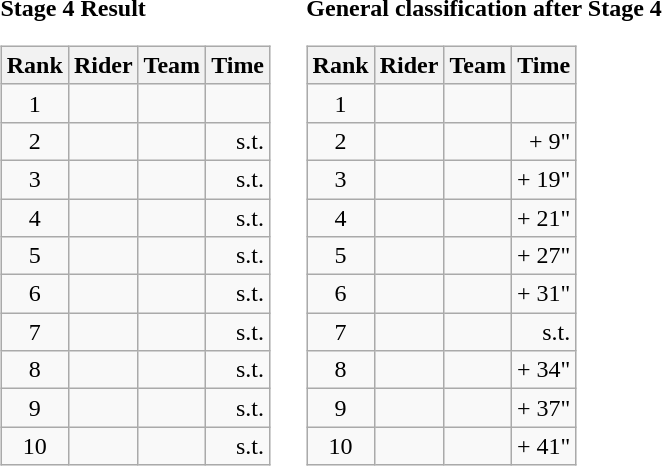<table>
<tr>
<td><strong>Stage 4 Result</strong><br><table class="wikitable">
<tr>
<th scope="col">Rank</th>
<th scope="col">Rider</th>
<th scope="col">Team</th>
<th scope="col">Time</th>
</tr>
<tr>
<td style="text-align:center;">1</td>
<td></td>
<td></td>
<td style="text-align:right;"></td>
</tr>
<tr>
<td style="text-align:center;">2</td>
<td></td>
<td></td>
<td style="text-align:right;">s.t.</td>
</tr>
<tr>
<td style="text-align:center;">3</td>
<td></td>
<td></td>
<td style="text-align:right;">s.t.</td>
</tr>
<tr>
<td style="text-align:center;">4</td>
<td></td>
<td></td>
<td style="text-align:right;">s.t.</td>
</tr>
<tr>
<td style="text-align:center;">5</td>
<td></td>
<td></td>
<td style="text-align:right;">s.t.</td>
</tr>
<tr>
<td style="text-align:center;">6</td>
<td></td>
<td></td>
<td style="text-align:right;">s.t.</td>
</tr>
<tr>
<td style="text-align:center;">7</td>
<td></td>
<td></td>
<td style="text-align:right;">s.t.</td>
</tr>
<tr>
<td style="text-align:center;">8</td>
<td></td>
<td></td>
<td style="text-align:right;">s.t.</td>
</tr>
<tr>
<td style="text-align:center;">9</td>
<td></td>
<td></td>
<td style="text-align:right;">s.t.</td>
</tr>
<tr>
<td style="text-align:center;">10</td>
<td></td>
<td></td>
<td style="text-align:right;">s.t.</td>
</tr>
</table>
</td>
<td></td>
<td><strong>General classification after Stage 4</strong><br><table class="wikitable">
<tr>
<th scope="col">Rank</th>
<th scope="col">Rider</th>
<th scope="col">Team</th>
<th scope="col">Time</th>
</tr>
<tr>
<td style="text-align:center;">1</td>
<td></td>
<td></td>
<td style="text-align:right;"></td>
</tr>
<tr>
<td style="text-align:center;">2</td>
<td></td>
<td></td>
<td style="text-align:right;">+ 9"</td>
</tr>
<tr>
<td style="text-align:center;">3</td>
<td></td>
<td></td>
<td style="text-align:right;">+ 19"</td>
</tr>
<tr>
<td style="text-align:center;">4</td>
<td></td>
<td></td>
<td style="text-align:right;">+ 21"</td>
</tr>
<tr>
<td style="text-align:center;">5</td>
<td></td>
<td></td>
<td style="text-align:right;">+ 27"</td>
</tr>
<tr>
<td style="text-align:center;">6</td>
<td></td>
<td></td>
<td style="text-align:right;">+ 31"</td>
</tr>
<tr>
<td style="text-align:center;">7</td>
<td></td>
<td></td>
<td style="text-align:right;">s.t.</td>
</tr>
<tr>
<td style="text-align:center;">8</td>
<td></td>
<td></td>
<td style="text-align:right;">+ 34"</td>
</tr>
<tr>
<td style="text-align:center;">9</td>
<td></td>
<td></td>
<td style="text-align:right;">+ 37"</td>
</tr>
<tr>
<td style="text-align:center;">10</td>
<td></td>
<td></td>
<td style="text-align:right;">+ 41"</td>
</tr>
</table>
</td>
</tr>
</table>
